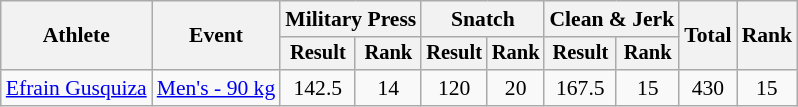<table class="wikitable" style="font-size:90%">
<tr>
<th rowspan="2">Athlete</th>
<th rowspan="2">Event</th>
<th colspan="2">Military Press</th>
<th colspan="2">Snatch</th>
<th colspan="2">Clean & Jerk</th>
<th rowspan="2">Total</th>
<th rowspan="2">Rank</th>
</tr>
<tr style="font-size:95%">
<th>Result</th>
<th>Rank</th>
<th>Result</th>
<th>Rank</th>
<th>Result</th>
<th>Rank</th>
</tr>
<tr align=center>
<td align=left><a href='#'>Efrain Gusquiza</a></td>
<td align=left><a href='#'>Men's - 90 kg</a></td>
<td>142.5</td>
<td>14</td>
<td>120</td>
<td>20</td>
<td>167.5</td>
<td>15</td>
<td>430</td>
<td>15</td>
</tr>
</table>
